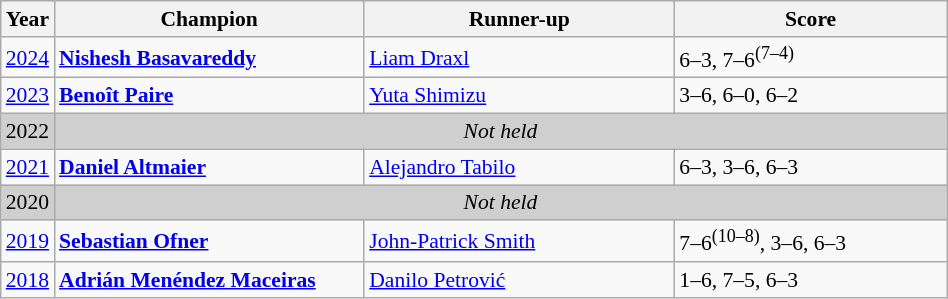<table class="wikitable" style="font-size:90%">
<tr>
<th>Year</th>
<th width="200">Champion</th>
<th width="200">Runner-up</th>
<th width="175">Score</th>
</tr>
<tr>
<td><a href='#'>2024</a></td>
<td> <strong><a href='#'>Nishesh Basavareddy</a></strong></td>
<td> <a href='#'>Liam Draxl</a></td>
<td>6–3, 7–6<sup>(7–4)</sup></td>
</tr>
<tr>
<td><a href='#'>2023</a></td>
<td> <strong><a href='#'>Benoît Paire</a></strong></td>
<td> <a href='#'>Yuta Shimizu</a></td>
<td>3–6, 6–0, 6–2</td>
</tr>
<tr>
<td style="background:#cfcfcf">2022</td>
<td colspan=3 align=center style="background:#cfcfcf"><em>Not held</em></td>
</tr>
<tr>
<td><a href='#'>2021</a></td>
<td> <strong><a href='#'>Daniel Altmaier</a></strong></td>
<td> <a href='#'>Alejandro Tabilo</a></td>
<td>6–3, 3–6, 6–3</td>
</tr>
<tr>
<td style="background:#cfcfcf">2020</td>
<td colspan=3 align=center style="background:#cfcfcf"><em>Not held</em></td>
</tr>
<tr>
<td><a href='#'>2019</a></td>
<td> <strong><a href='#'>Sebastian Ofner</a></strong></td>
<td> <a href='#'>John-Patrick Smith</a></td>
<td>7–6<sup>(10–8)</sup>, 3–6, 6–3</td>
</tr>
<tr>
<td><a href='#'>2018</a></td>
<td> <strong><a href='#'>Adrián Menéndez Maceiras</a></strong></td>
<td> <a href='#'>Danilo Petrović</a></td>
<td>1–6, 7–5, 6–3</td>
</tr>
</table>
